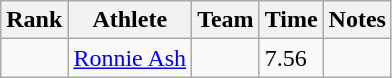<table class="wikitable sortable">
<tr>
<th>Rank</th>
<th>Athlete</th>
<th>Team</th>
<th>Time</th>
<th>Notes</th>
</tr>
<tr>
<td align=center></td>
<td><a href='#'>Ronnie Ash</a></td>
<td></td>
<td>7.56</td>
<td></td>
</tr>
</table>
